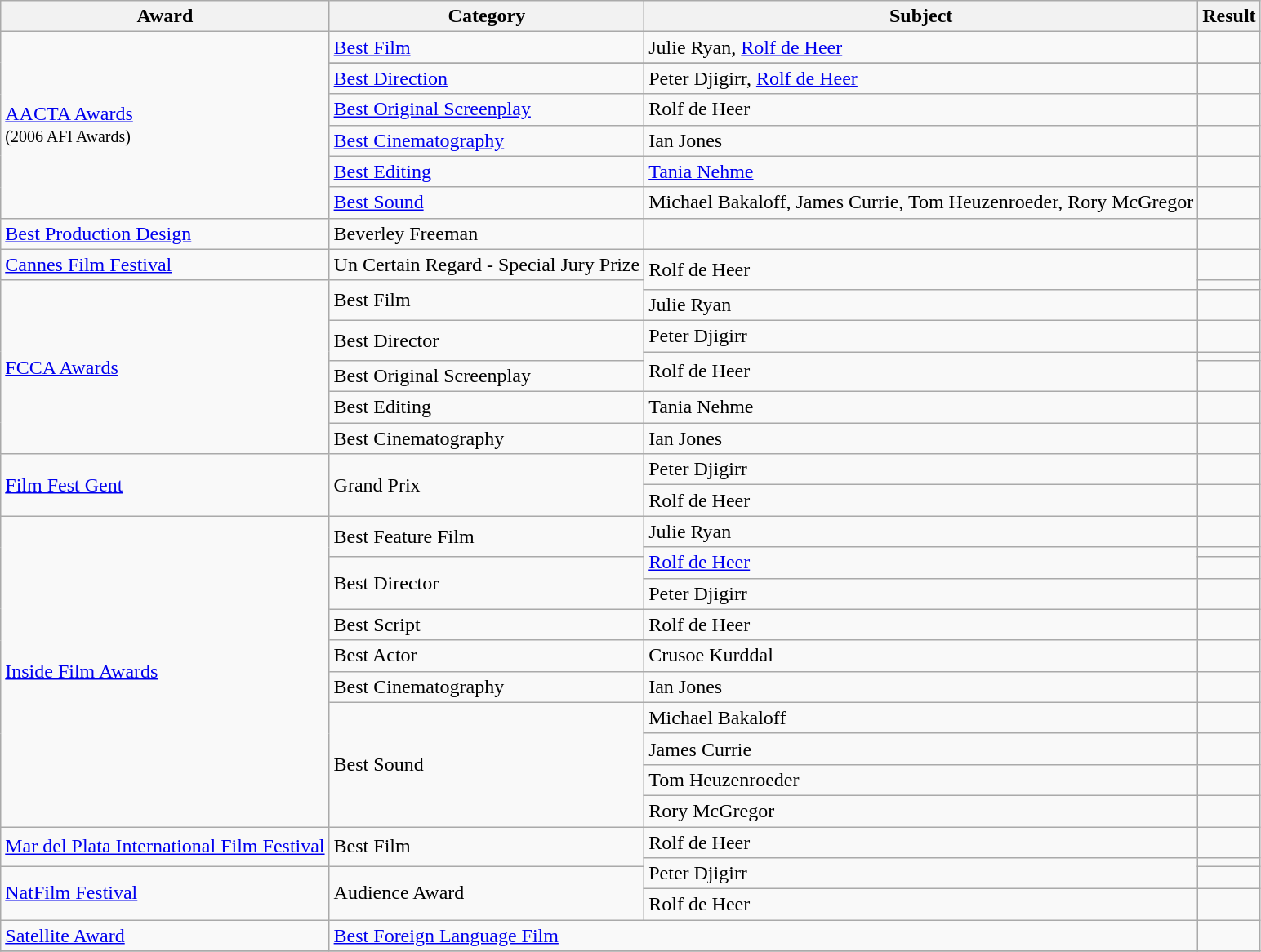<table class="wikitable">
<tr>
<th>Award</th>
<th>Category</th>
<th>Subject</th>
<th>Result</th>
</tr>
<tr>
<td rowspan=7><a href='#'>AACTA Awards</a><br><small>(2006 AFI Awards)</small></td>
<td><a href='#'>Best Film</a></td>
<td>Julie Ryan, <a href='#'>Rolf de Heer</a></td>
<td></td>
</tr>
<tr>
</tr>
<tr>
<td><a href='#'>Best Direction</a></td>
<td>Peter Djigirr, <a href='#'>Rolf de Heer</a></td>
<td></td>
</tr>
<tr>
<td><a href='#'>Best Original Screenplay</a></td>
<td>Rolf de Heer</td>
<td></td>
</tr>
<tr>
<td><a href='#'>Best Cinematography</a></td>
<td>Ian Jones</td>
<td></td>
</tr>
<tr>
<td><a href='#'>Best Editing</a></td>
<td><a href='#'>Tania Nehme</a></td>
<td></td>
</tr>
<tr>
<td><a href='#'>Best Sound</a></td>
<td>Michael Bakaloff, James Currie, Tom Heuzenroeder, Rory McGregor</td>
<td></td>
</tr>
<tr>
<td><a href='#'>Best Production Design</a></td>
<td>Beverley Freeman</td>
<td></td>
</tr>
<tr>
<td><a href='#'>Cannes Film Festival</a></td>
<td>Un Certain Regard - Special Jury Prize</td>
<td rowspan=2>Rolf de Heer</td>
<td></td>
</tr>
<tr>
<td rowspan=7><a href='#'>FCCA Awards</a></td>
<td rowspan=2>Best Film</td>
<td></td>
</tr>
<tr>
<td>Julie Ryan</td>
<td></td>
</tr>
<tr>
<td rowspan=2>Best Director</td>
<td>Peter Djigirr</td>
<td></td>
</tr>
<tr>
<td rowspan=2>Rolf de Heer</td>
<td></td>
</tr>
<tr>
<td>Best Original Screenplay</td>
<td></td>
</tr>
<tr>
<td>Best Editing</td>
<td>Tania Nehme</td>
<td></td>
</tr>
<tr>
<td>Best Cinematography</td>
<td>Ian Jones</td>
<td></td>
</tr>
<tr>
<td rowspan=2><a href='#'>Film Fest Gent</a></td>
<td rowspan=2>Grand Prix</td>
<td>Peter Djigirr</td>
<td></td>
</tr>
<tr>
<td>Rolf de Heer</td>
<td></td>
</tr>
<tr>
<td rowspan=11><a href='#'>Inside Film Awards</a></td>
<td rowspan=2>Best Feature Film</td>
<td>Julie Ryan</td>
<td></td>
</tr>
<tr>
<td rowspan=2><a href='#'>Rolf de Heer</a></td>
<td></td>
</tr>
<tr>
<td rowspan=2>Best Director</td>
<td></td>
</tr>
<tr>
<td>Peter Djigirr</td>
<td></td>
</tr>
<tr>
<td>Best Script</td>
<td>Rolf de Heer</td>
<td></td>
</tr>
<tr>
<td>Best Actor</td>
<td>Crusoe Kurddal</td>
<td></td>
</tr>
<tr>
<td>Best Cinematography</td>
<td>Ian Jones</td>
<td></td>
</tr>
<tr>
<td rowspan=4>Best Sound</td>
<td>Michael Bakaloff</td>
<td></td>
</tr>
<tr>
<td>James Currie</td>
<td></td>
</tr>
<tr>
<td>Tom Heuzenroeder</td>
<td></td>
</tr>
<tr>
<td>Rory McGregor</td>
<td></td>
</tr>
<tr>
<td rowspan=2><a href='#'>Mar del Plata International Film Festival</a></td>
<td rowspan=2>Best Film</td>
<td>Rolf de Heer</td>
<td></td>
</tr>
<tr>
<td rowspan=2>Peter Djigirr</td>
<td></td>
</tr>
<tr>
<td rowspan=2><a href='#'>NatFilm Festival</a></td>
<td rowspan=2>Audience Award</td>
<td></td>
</tr>
<tr>
<td>Rolf de Heer</td>
<td></td>
</tr>
<tr>
<td><a href='#'>Satellite Award</a></td>
<td colspan=2><a href='#'>Best Foreign Language Film</a></td>
<td></td>
</tr>
<tr>
</tr>
</table>
